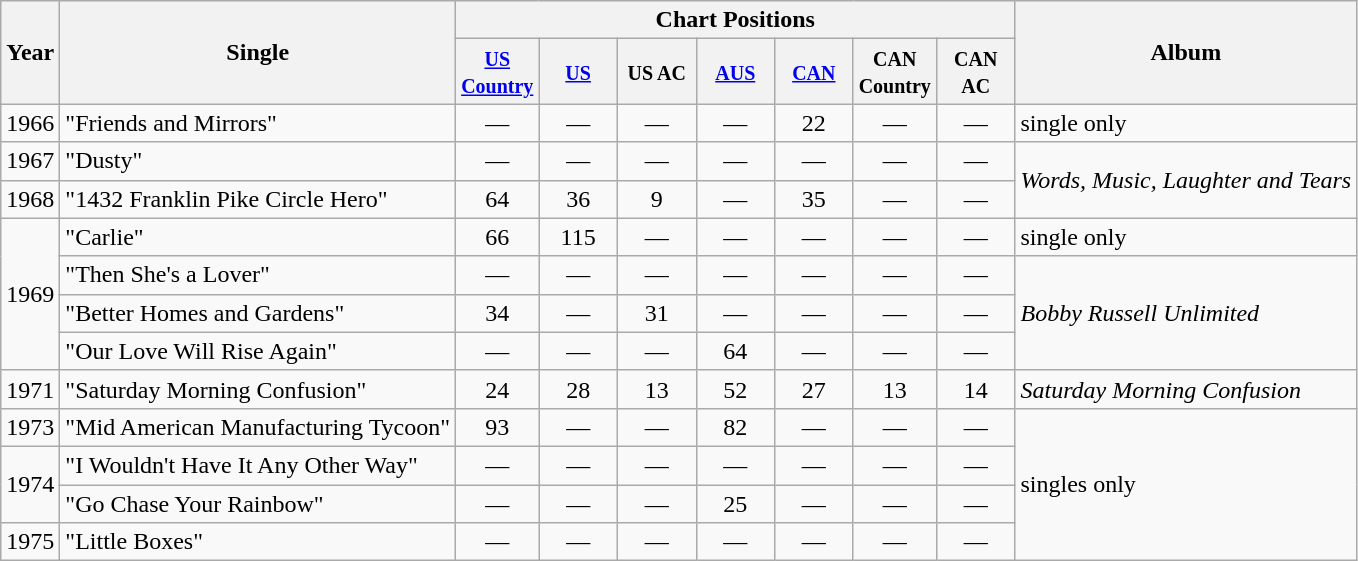<table class="wikitable">
<tr>
<th rowspan="2">Year</th>
<th rowspan="2">Single</th>
<th colspan="7">Chart Positions</th>
<th rowspan="2">Album</th>
</tr>
<tr>
<th width="45"><small><a href='#'>US Country</a></small></th>
<th width="45"><small><a href='#'>US</a></small></th>
<th width="45"><small>US AC</small></th>
<th width="45"><small><a href='#'>AUS</a></small></th>
<th width="45"><small><a href='#'>CAN</a></small></th>
<th width="45"><small>CAN Country</small></th>
<th width="45"><small>CAN AC</small></th>
</tr>
<tr>
<td>1966</td>
<td>"Friends and Mirrors"</td>
<td align="center">—</td>
<td align="center">—</td>
<td align="center">—</td>
<td align="center">—</td>
<td align="center">22</td>
<td align="center">—</td>
<td align="center">—</td>
<td>single only</td>
</tr>
<tr>
<td>1967</td>
<td>"Dusty"</td>
<td align="center">—</td>
<td align="center">—</td>
<td align="center">—</td>
<td align="center">—</td>
<td align="center">—</td>
<td align="center">—</td>
<td align="center">—</td>
<td rowspan="2"><em>Words, Music, Laughter and Tears</em></td>
</tr>
<tr>
<td>1968</td>
<td>"1432 Franklin Pike Circle Hero"</td>
<td align="center">64</td>
<td align="center">36</td>
<td align="center">9</td>
<td align="center">—</td>
<td align="center">35</td>
<td align="center">—</td>
<td align="center">—</td>
</tr>
<tr>
<td rowspan="4">1969</td>
<td>"Carlie"</td>
<td align="center">66</td>
<td align="center">115</td>
<td align="center">—</td>
<td align="center">—</td>
<td align="center">—</td>
<td align="center">—</td>
<td align="center">—</td>
<td>single only</td>
</tr>
<tr>
<td>"Then She's a Lover"</td>
<td align="center">—</td>
<td align="center">—</td>
<td align="center">—</td>
<td align="center">—</td>
<td align="center">—</td>
<td align="center">—</td>
<td align="center">—</td>
<td rowspan="3"><em>Bobby Russell Unlimited</em></td>
</tr>
<tr>
<td>"Better Homes and Gardens"</td>
<td align="center">34</td>
<td align="center">—</td>
<td align="center">31</td>
<td align="center">—</td>
<td align="center">—</td>
<td align="center">—</td>
<td align="center">—</td>
</tr>
<tr>
<td>"Our Love Will Rise Again"</td>
<td align="center">—</td>
<td align="center">—</td>
<td align="center">—</td>
<td align="center">64</td>
<td align="center">—</td>
<td align="center">—</td>
<td align="center">—</td>
</tr>
<tr>
<td>1971</td>
<td>"Saturday Morning Confusion"</td>
<td align="center">24</td>
<td align="center">28</td>
<td align="center">13</td>
<td align="center">52</td>
<td align="center">27</td>
<td align="center">13</td>
<td align="center">14</td>
<td><em>Saturday Morning Confusion</em></td>
</tr>
<tr>
<td>1973</td>
<td>"Mid American Manufacturing Tycoon"</td>
<td align="center">93</td>
<td align="center">—</td>
<td align="center">—</td>
<td align="center">82</td>
<td align="center">—</td>
<td align="center">—</td>
<td align="center">—</td>
<td rowspan="4">singles only</td>
</tr>
<tr>
<td rowspan="2">1974</td>
<td>"I Wouldn't Have It Any Other Way"</td>
<td align="center">—</td>
<td align="center">—</td>
<td align="center">—</td>
<td align="center">—</td>
<td align="center">—</td>
<td align="center">—</td>
<td align="center">—</td>
</tr>
<tr>
<td>"Go Chase Your Rainbow"</td>
<td align="center">—</td>
<td align="center">—</td>
<td align="center">—</td>
<td align="center">25</td>
<td align="center">—</td>
<td align="center">—</td>
<td align="center">—</td>
</tr>
<tr>
<td>1975</td>
<td>"Little Boxes"</td>
<td align="center">—</td>
<td align="center">—</td>
<td align="center">—</td>
<td align="center">—</td>
<td align="center">—</td>
<td align="center">—</td>
<td align="center">—</td>
</tr>
</table>
